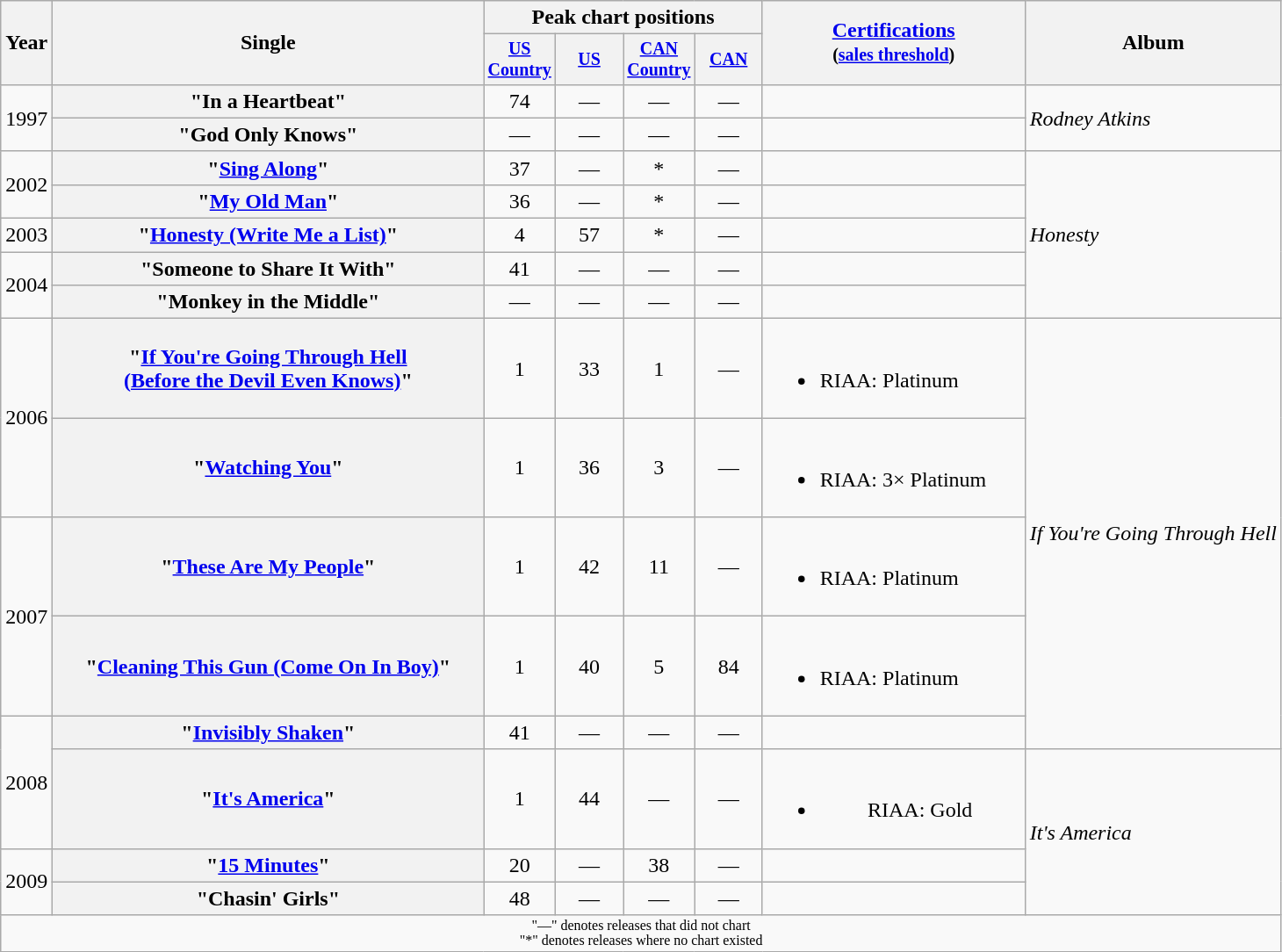<table class="wikitable plainrowheaders" style="text-align:center;">
<tr>
<th rowspan="2">Year</th>
<th rowspan="2" style="width:20em;">Single</th>
<th colspan="4">Peak chart positions</th>
<th rowspan="2" style="width:12em;"><a href='#'>Certifications</a><br><small>(<a href='#'>sales threshold</a>)</small></th>
<th rowspan="2">Album</th>
</tr>
<tr style="font-size:smaller;">
<th width="45"><a href='#'>US Country</a><br></th>
<th width="45"><a href='#'>US</a><br></th>
<th width="45"><a href='#'>CAN Country</a><br></th>
<th width="45"><a href='#'>CAN</a><br></th>
</tr>
<tr>
<td rowspan="2">1997</td>
<th scope="row">"In a Heartbeat"</th>
<td>74</td>
<td>—</td>
<td>—</td>
<td>—</td>
<td></td>
<td align="left" rowspan="2"><em>Rodney Atkins</em> </td>
</tr>
<tr>
<th scope="row">"God Only Knows"</th>
<td>—</td>
<td>—</td>
<td>—</td>
<td>—</td>
<td></td>
</tr>
<tr>
<td rowspan="2">2002</td>
<th scope="row">"<a href='#'>Sing Along</a>"</th>
<td>37</td>
<td>—</td>
<td>*</td>
<td>—</td>
<td></td>
<td align="left" rowspan="5"><em>Honesty</em></td>
</tr>
<tr>
<th scope="row">"<a href='#'>My Old Man</a>"</th>
<td>36</td>
<td>—</td>
<td>*</td>
<td>—</td>
<td></td>
</tr>
<tr>
<td>2003</td>
<th scope="row">"<a href='#'>Honesty (Write Me a List)</a>"</th>
<td>4</td>
<td>57</td>
<td>*</td>
<td>—</td>
<td></td>
</tr>
<tr>
<td rowspan="2">2004</td>
<th scope="row">"Someone to Share It With"</th>
<td>41</td>
<td>—</td>
<td>—</td>
<td>—</td>
<td></td>
</tr>
<tr>
<th scope="row">"Monkey in the Middle"</th>
<td>—</td>
<td>—</td>
<td>—</td>
<td>—</td>
<td></td>
</tr>
<tr>
<td rowspan="2">2006</td>
<th scope="row">"<a href='#'>If You're Going Through Hell<br>(Before the Devil Even Knows)</a>"</th>
<td>1</td>
<td>33</td>
<td>1</td>
<td>—</td>
<td align="left"><br><ul><li>RIAA: Platinum</li></ul></td>
<td align="left" rowspan="5"><em>If You're Going Through Hell</em></td>
</tr>
<tr>
<th scope="row">"<a href='#'>Watching You</a>"</th>
<td>1</td>
<td>36</td>
<td>3</td>
<td>—</td>
<td align="left"><br><ul><li>RIAA: 3× Platinum</li></ul></td>
</tr>
<tr>
<td rowspan="2">2007</td>
<th scope="row">"<a href='#'>These Are My People</a>"</th>
<td>1</td>
<td>42</td>
<td>11</td>
<td>—</td>
<td align="left"><br><ul><li>RIAA: Platinum</li></ul></td>
</tr>
<tr>
<th scope="row">"<a href='#'>Cleaning This Gun (Come On In Boy)</a>"</th>
<td>1</td>
<td>40</td>
<td>5</td>
<td>84</td>
<td align="left"><br><ul><li>RIAA: Platinum</li></ul></td>
</tr>
<tr>
<td rowspan="2">2008</td>
<th scope="row">"<a href='#'>Invisibly Shaken</a>"</th>
<td>41</td>
<td>—</td>
<td>—</td>
<td>—</td>
<td></td>
</tr>
<tr>
<th scope="row">"<a href='#'>It's America</a>"</th>
<td>1</td>
<td>44</td>
<td>—</td>
<td>—</td>
<td><br><ul><li>RIAA: Gold</li></ul></td>
<td align="left" rowspan="3"><em>It's America</em></td>
</tr>
<tr>
<td rowspan="2">2009</td>
<th scope="row">"<a href='#'>15 Minutes</a>"</th>
<td>20</td>
<td>—</td>
<td>38</td>
<td>—</td>
<td></td>
</tr>
<tr>
<th scope="row">"Chasin' Girls"</th>
<td>48</td>
<td>—</td>
<td>—</td>
<td>—</td>
<td></td>
</tr>
<tr>
<td colspan="8" style="font-size:8pt">"—" denotes releases that did not chart<br>"*" denotes releases where no chart existed</td>
</tr>
</table>
